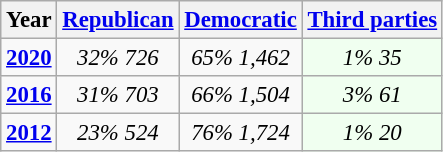<table class="wikitable" style="float:center; margin: 1em 1em 1em 0; font-size: 95%;">
<tr>
<th>Year</th>
<th><a href='#'>Republican</a></th>
<th><a href='#'>Democratic</a></th>
<th><a href='#'>Third parties</a></th>
</tr>
<tr>
<td><strong><a href='#'>2020</a></strong></td>
<td style="text-align:center;" ><em>32%</em> <em>726</em></td>
<td style="text-align:center;" ><em>65%</em> <em>1,462</em></td>
<td style="text-align:center; background:honeyDew;"><em>1%</em> <em>35</em></td>
</tr>
<tr>
<td><strong><a href='#'>2016</a></strong></td>
<td style="text-align:center;" ><em>31%</em> <em>703</em></td>
<td style="text-align:center;" ><em>66%</em> <em>1,504</em></td>
<td style="text-align:center; background:honeyDew;"><em>3%</em> <em>61</em></td>
</tr>
<tr>
<td><strong><a href='#'>2012</a></strong></td>
<td style="text-align:center;" ><em>23%</em> <em>524</em></td>
<td style="text-align:center;" ><em>76%</em> <em>1,724</em></td>
<td style="text-align:center; background:honeyDew;"><em>1%</em> <em>20</em></td>
</tr>
</table>
